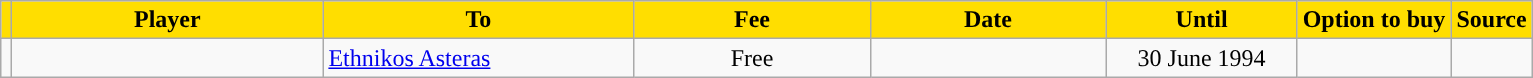<table class="wikitable sortable">
<tr>
<th style="background:#FFDE00"></th>
<th width=200 style="background:#FFDE00">Player</th>
<th width=200 style="background:#FFDE00">To</th>
<th width=150 style="background:#FFDE00">Fee</th>
<th width=150 style="background:#FFDE00">Date</th>
<th width=120 style="background:#FFDE00">Until</th>
<th style="background:#FFDE00">Option to buy</th>
<th style="background:#FFDE00">Source</th>
</tr>
<tr>
<td align=center></td>
<td></td>
<td> <a href='#'>Ethnikos Asteras</a></td>
<td align=center>Free</td>
<td align=center></td>
<td align=center>30 June 1994</td>
<td align=center></td>
<td align=center></td>
</tr>
</table>
